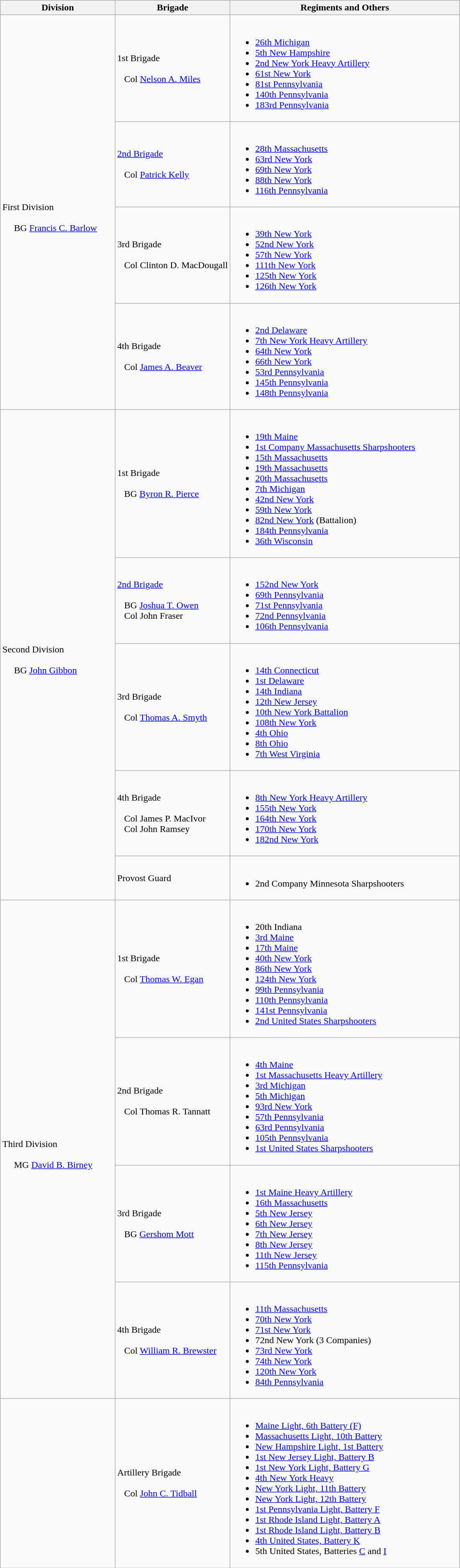<table class="wikitable">
<tr>
<th width=25%>Division</th>
<th width=25%>Brigade</th>
<th>Regiments and Others</th>
</tr>
<tr>
<td rowspan=4><br>First Division<br>
<br>    
BG <a href='#'>Francis C. Barlow</a></td>
<td>1st Brigade<br><br>  
Col <a href='#'>Nelson A. Miles</a></td>
<td><br><ul><li><a href='#'>26th Michigan</a></li><li><a href='#'>5th New Hampshire</a></li><li><a href='#'>2nd New York Heavy Artillery</a></li><li><a href='#'>61st New York</a></li><li><a href='#'>81st Pennsylvania</a></li><li><a href='#'>140th Pennsylvania</a></li><li><a href='#'>183rd Pennsylvania</a></li></ul></td>
</tr>
<tr>
<td><a href='#'>2nd Brigade</a><br><br>  
Col <a href='#'>Patrick Kelly</a></td>
<td><br><ul><li><a href='#'>28th Massachusetts</a></li><li><a href='#'>63rd New York</a></li><li><a href='#'>69th New York</a></li><li><a href='#'>88th New York</a></li><li><a href='#'>116th Pennsylvania</a></li></ul></td>
</tr>
<tr>
<td>3rd Brigade<br><br>  
Col Clinton D. MacDougall</td>
<td><br><ul><li><a href='#'>39th New York</a></li><li><a href='#'>52nd New York</a></li><li><a href='#'>57th New York</a></li><li><a href='#'>111th New York</a></li><li><a href='#'>125th New York</a></li><li><a href='#'>126th New York</a></li></ul></td>
</tr>
<tr>
<td>4th Brigade<br><br>  
Col <a href='#'>James A. Beaver</a></td>
<td><br><ul><li><a href='#'>2nd Delaware</a></li><li><a href='#'>7th New York Heavy Artillery</a></li><li><a href='#'>64th New York</a></li><li><a href='#'>66th New York</a></li><li><a href='#'>53rd Pennsylvania</a></li><li><a href='#'>145th Pennsylvania</a></li><li><a href='#'>148th Pennsylvania</a></li></ul></td>
</tr>
<tr>
<td rowspan=5><br>Second Division<br>
<br>    
BG <a href='#'>John Gibbon</a></td>
<td>1st Brigade<br><br>  
BG <a href='#'>Byron R. Pierce</a></td>
<td><br><ul><li><a href='#'>19th Maine</a></li><li><a href='#'>1st Company Massachusetts Sharpshooters</a></li><li><a href='#'>15th Massachusetts</a></li><li><a href='#'>19th Massachusetts</a></li><li><a href='#'>20th Massachusetts</a></li><li><a href='#'>7th Michigan</a></li><li><a href='#'>42nd New York</a></li><li><a href='#'>59th New York</a></li><li><a href='#'>82nd New York</a> (Battalion)</li><li><a href='#'>184th Pennsylvania</a></li><li><a href='#'>36th Wisconsin</a></li></ul></td>
</tr>
<tr>
<td><a href='#'>2nd Brigade</a><br><br>  
BG <a href='#'>Joshua T. Owen</a>
<br>  
Col John Fraser</td>
<td><br><ul><li><a href='#'>152nd New York</a></li><li><a href='#'>69th Pennsylvania</a></li><li><a href='#'>71st Pennsylvania</a></li><li><a href='#'>72nd Pennsylvania</a></li><li><a href='#'>106th Pennsylvania</a></li></ul></td>
</tr>
<tr>
<td>3rd Brigade<br><br>  
Col <a href='#'>Thomas A. Smyth</a></td>
<td><br><ul><li><a href='#'>14th Connecticut</a></li><li><a href='#'>1st Delaware</a></li><li><a href='#'>14th Indiana</a></li><li><a href='#'>12th New Jersey</a></li><li><a href='#'>10th New York Battalion</a></li><li><a href='#'>108th New York</a></li><li><a href='#'>4th Ohio</a></li><li><a href='#'>8th Ohio</a></li><li><a href='#'>7th West Virginia</a></li></ul></td>
</tr>
<tr>
<td>4th Brigade<br><br>  
Col James P. MacIvor
<br>  
Col John Ramsey</td>
<td><br><ul><li><a href='#'>8th New York Heavy Artillery</a></li><li><a href='#'>155th New York</a></li><li><a href='#'>164th New York</a></li><li><a href='#'>170th New York</a></li><li><a href='#'>182nd New York</a></li></ul></td>
</tr>
<tr>
<td>Provost Guard</td>
<td><br><ul><li>2nd Company Minnesota Sharpshooters</li></ul></td>
</tr>
<tr>
<td rowspan=4><br>Third Division<br>
<br>    
MG <a href='#'>David B. Birney</a></td>
<td>1st Brigade<br><br>  
Col <a href='#'>Thomas W. Egan</a></td>
<td><br><ul><li>20th Indiana</li><li><a href='#'>3rd Maine</a></li><li><a href='#'>17th Maine</a></li><li><a href='#'>40th New York</a></li><li><a href='#'>86th New York</a></li><li><a href='#'>124th New York</a></li><li><a href='#'>99th Pennsylvania</a></li><li><a href='#'>110th Pennsylvania</a></li><li><a href='#'>141st Pennsylvania</a></li><li><a href='#'>2nd United States Sharpshooters</a></li></ul></td>
</tr>
<tr>
<td>2nd Brigade<br><br>  
Col Thomas R. Tannatt</td>
<td><br><ul><li><a href='#'>4th Maine</a></li><li><a href='#'>1st Massachusetts Heavy Artillery</a></li><li><a href='#'>3rd Michigan</a></li><li><a href='#'>5th Michigan</a></li><li><a href='#'>93rd New York</a></li><li><a href='#'>57th Pennsylvania</a></li><li><a href='#'>63rd Pennsylvania</a></li><li><a href='#'>105th Pennsylvania</a></li><li><a href='#'>1st United States Sharpshooters</a></li></ul></td>
</tr>
<tr>
<td>3rd Brigade<br><br>  
BG <a href='#'>Gershom Mott</a></td>
<td><br><ul><li><a href='#'>1st Maine Heavy Artillery</a></li><li><a href='#'>16th Massachusetts</a></li><li><a href='#'>5th New Jersey</a></li><li><a href='#'>6th New Jersey</a></li><li><a href='#'>7th New Jersey</a></li><li><a href='#'>8th New Jersey</a></li><li><a href='#'>11th New Jersey</a></li><li><a href='#'>115th Pennsylvania</a></li></ul></td>
</tr>
<tr>
<td>4th Brigade<br><br>  
Col <a href='#'>William R. Brewster</a></td>
<td><br><ul><li><a href='#'>11th Massachusetts</a></li><li><a href='#'>70th New York</a></li><li><a href='#'>71st New York</a></li><li>72nd New York (3 Companies)</li><li><a href='#'>73rd New York</a></li><li><a href='#'>74th New York</a></li><li><a href='#'>120th New York</a></li><li><a href='#'>84th Pennsylvania</a></li></ul></td>
</tr>
<tr>
<td></td>
<td>Artillery Brigade<br><br>  
Col <a href='#'>John C. Tidball</a></td>
<td><br><ul><li><a href='#'>Maine Light, 6th Battery (F)</a></li><li><a href='#'>Massachusetts Light, 10th Battery</a></li><li><a href='#'>New Hampshire Light, 1st Battery</a></li><li><a href='#'>1st New Jersey Light, Battery B</a></li><li><a href='#'>1st New York Light, Battery G</a></li><li><a href='#'>4th New York Heavy</a></li><li><a href='#'>New York Light, 11th Battery</a></li><li><a href='#'>New York Light, 12th Battery</a></li><li><a href='#'>1st Pennsylvania Light, Battery F</a></li><li><a href='#'>1st Rhode Island Light, Battery A</a></li><li><a href='#'>1st Rhode Island Light, Battery B</a></li><li><a href='#'>4th United States, Battery K</a></li><li>5th United States, Batteries <a href='#'>C</a> and <a href='#'>I</a></li></ul></td>
</tr>
</table>
